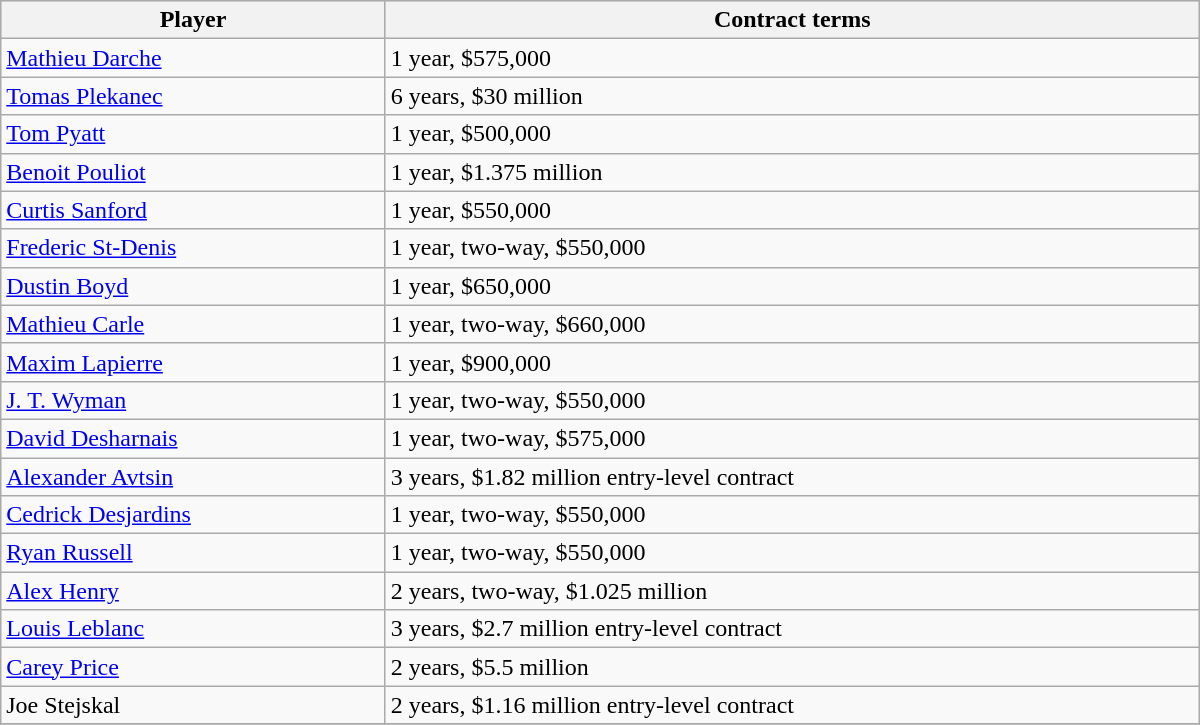<table class="wikitable" style="width:50em; padding:3px;">
<tr style="text-align:center; background:#ddd;">
<th>Player</th>
<th>Contract terms</th>
</tr>
<tr>
<td><a href='#'>Mathieu Darche</a></td>
<td>1 year, $575,000</td>
</tr>
<tr>
<td><a href='#'>Tomas Plekanec</a></td>
<td>6 years, $30 million</td>
</tr>
<tr>
<td><a href='#'>Tom Pyatt</a></td>
<td>1 year, $500,000</td>
</tr>
<tr>
<td><a href='#'>Benoit Pouliot</a></td>
<td>1 year, $1.375 million</td>
</tr>
<tr>
<td><a href='#'>Curtis Sanford</a></td>
<td>1 year, $550,000</td>
</tr>
<tr>
<td><a href='#'>Frederic St-Denis</a></td>
<td>1 year, two-way, $550,000</td>
</tr>
<tr>
<td><a href='#'>Dustin Boyd</a></td>
<td>1 year, $650,000</td>
</tr>
<tr>
<td><a href='#'>Mathieu Carle</a></td>
<td>1 year, two-way, $660,000</td>
</tr>
<tr>
<td><a href='#'>Maxim Lapierre</a></td>
<td>1 year, $900,000</td>
</tr>
<tr>
<td><a href='#'>J. T. Wyman</a></td>
<td>1 year, two-way, $550,000</td>
</tr>
<tr>
<td><a href='#'>David Desharnais</a></td>
<td>1 year, two-way, $575,000</td>
</tr>
<tr>
<td><a href='#'>Alexander Avtsin</a></td>
<td>3 years, $1.82 million entry-level contract</td>
</tr>
<tr>
<td><a href='#'>Cedrick Desjardins</a></td>
<td>1 year, two-way, $550,000</td>
</tr>
<tr>
<td><a href='#'>Ryan Russell</a></td>
<td>1 year, two-way, $550,000</td>
</tr>
<tr>
<td><a href='#'>Alex Henry</a></td>
<td>2 years, two-way, $1.025 million</td>
</tr>
<tr>
<td><a href='#'>Louis Leblanc</a></td>
<td>3 years, $2.7 million entry-level contract</td>
</tr>
<tr>
<td><a href='#'>Carey Price</a></td>
<td>2 years, $5.5 million</td>
</tr>
<tr>
<td>Joe Stejskal</td>
<td>2 years, $1.16 million entry-level contract</td>
</tr>
<tr>
</tr>
</table>
